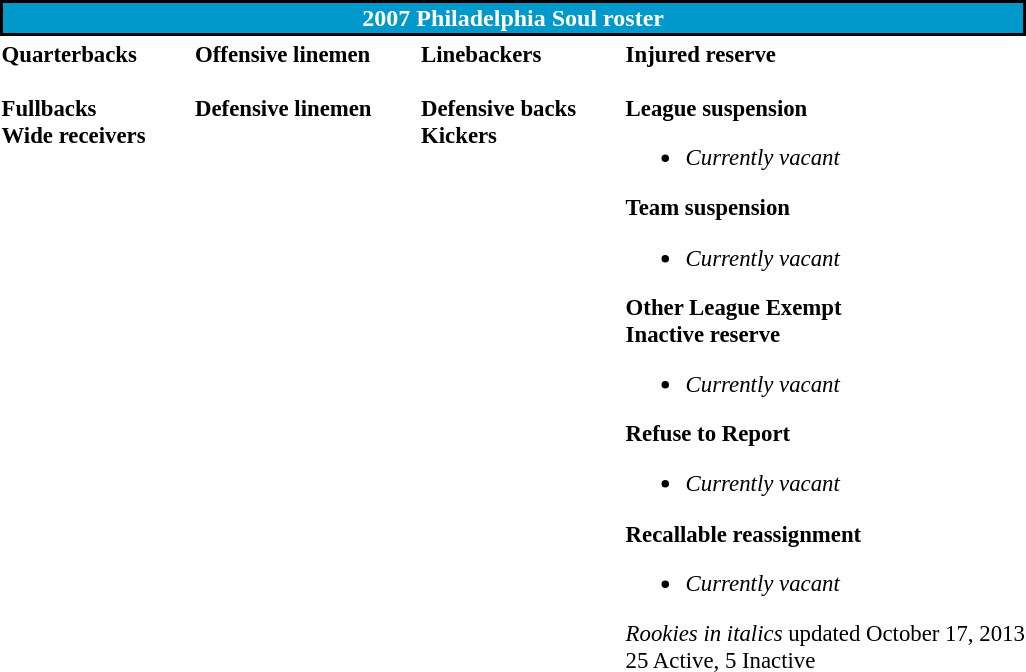<table class="toccolours" style="text-align: left;">
<tr>
<th colspan=7 style="background:#09C; border: 2px solid #000; color:#fff; text-align:center;"><strong>2007 Philadelphia Soul roster</strong></th>
</tr>
<tr>
<td style="font-size: 95%;" valign="top"><strong>Quarterbacks</strong><br>
<br><strong>Fullbacks</strong>
<br><strong>Wide receivers</strong>




</td>
<td style="width: 25px;"></td>
<td style="font-size: 95%;" valign="top"><strong>Offensive linemen</strong><br>


<br><strong>Defensive linemen</strong>




</td>
<td style="width: 25px;"></td>
<td style="font-size: 95%;" valign="top"><strong>Linebackers</strong><br>
<br><strong>Defensive backs</strong>




<br><strong>Kickers</strong>
</td>
<td style="width: 25px;"></td>
<td style="font-size: 95%;" valign="top"><strong>Injured reserve</strong><br>


<br><strong>League suspension</strong><ul><li><em>Currently vacant</em></li></ul><strong>Team suspension</strong><ul><li><em>Currently vacant</em></li></ul><strong>Other League Exempt</strong>

<br><strong>Inactive reserve</strong><ul><li><em>Currently vacant</em></li></ul><strong>Refuse to Report</strong><ul><li><em>Currently vacant</em></li></ul><strong>Recallable reassignment</strong><ul><li><em>Currently vacant</em></li></ul>
<em>Rookies in italics</em>
<span></span> updated October 17, 2013<br>
25 Active, 5 Inactive
</td>
</tr>
<tr>
</tr>
</table>
